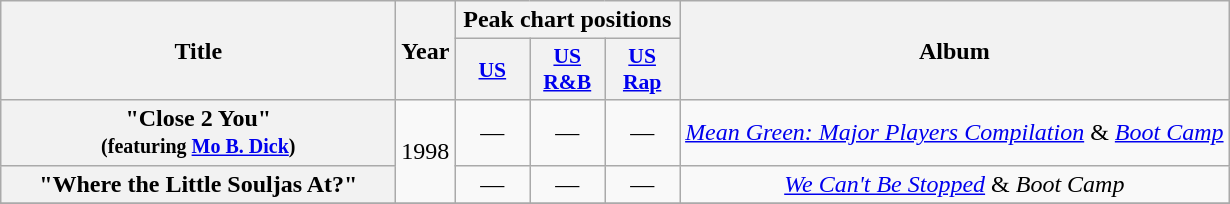<table class="wikitable plainrowheaders" style="text-align:center;">
<tr>
<th scope="col" rowspan="2" style="width:16em;">Title</th>
<th scope="col" rowspan="2">Year</th>
<th scope="col" colspan="3">Peak chart positions</th>
<th scope="col" rowspan="2">Album</th>
</tr>
<tr>
<th style="width:3em; font-size:90%"><a href='#'>US</a></th>
<th style="width:3em; font-size:90%"><a href='#'>US<br>R&B</a></th>
<th style="width:3em; font-size:90%"><a href='#'>US<br>Rap</a></th>
</tr>
<tr>
<th scope="row">"Close 2 You"<br><small>(featuring <a href='#'>Mo B. Dick</a>)</small></th>
<td rowspan="2">1998</td>
<td>—</td>
<td>—</td>
<td>—</td>
<td><em><a href='#'>Mean Green: Major Players Compilation</a></em> & <em><a href='#'>Boot Camp</a></em></td>
</tr>
<tr>
<th scope="row">"Where the Little Souljas At?"</th>
<td>—</td>
<td>—</td>
<td>—</td>
<td><em><a href='#'>We Can't Be Stopped</a></em> & <em>Boot Camp</em></td>
</tr>
<tr>
</tr>
</table>
